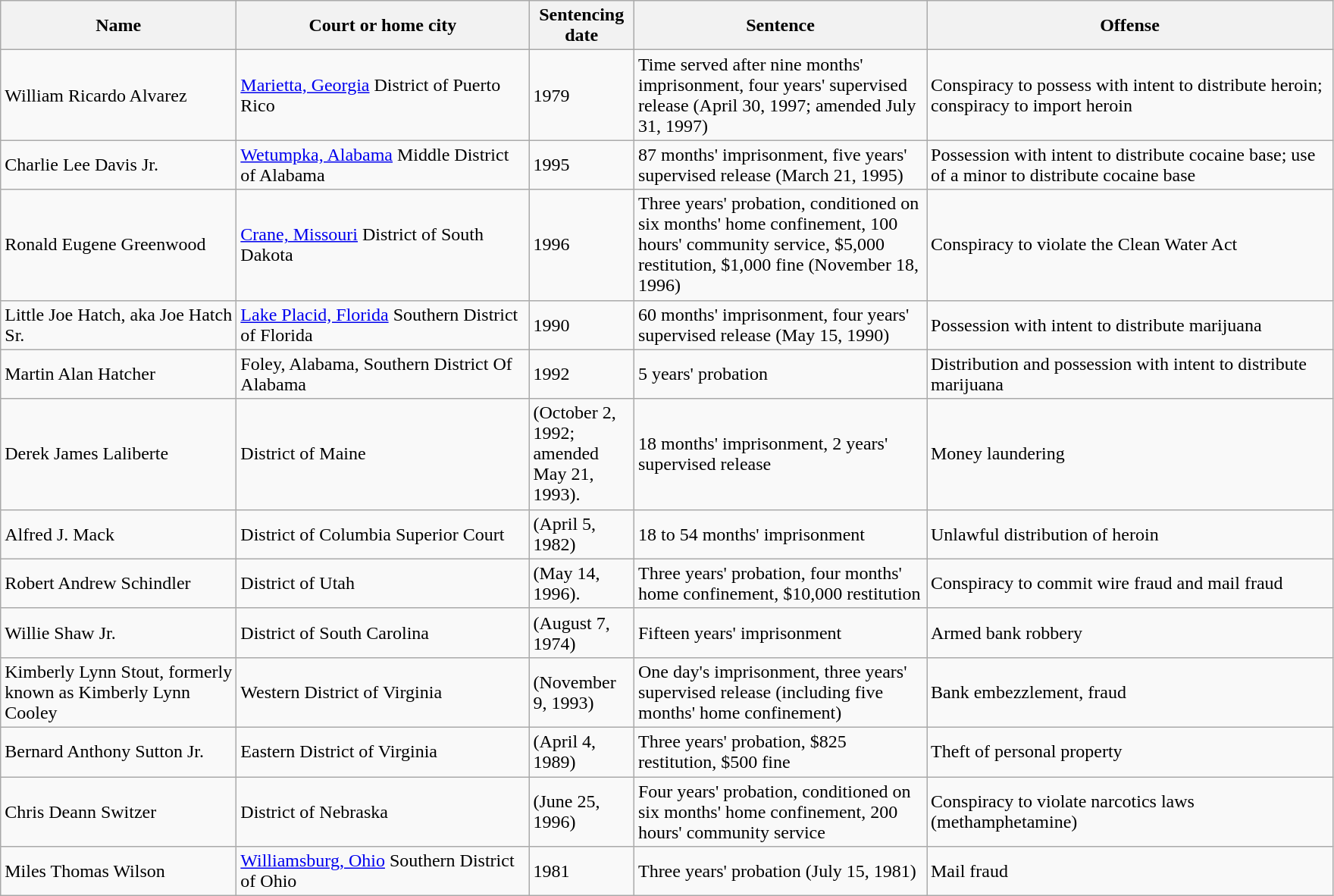<table class="wikitable">
<tr>
<th style="width:200px;">Name</th>
<th style="width:250px;">Court or home city</th>
<th style="width:85px;">Sentencing date</th>
<th style="width:250px;">Sentence</th>
<th style="width:350px;">Offense</th>
</tr>
<tr>
<td>William Ricardo Alvarez</td>
<td><a href='#'>Marietta, Georgia</a> District of Puerto Rico</td>
<td>1979</td>
<td>Time served after nine months' imprisonment, four years' supervised release (April 30, 1997; amended July 31, 1997)</td>
<td>Conspiracy to possess with intent to distribute heroin; conspiracy to import heroin</td>
</tr>
<tr>
<td>Charlie Lee Davis Jr.</td>
<td><a href='#'>Wetumpka, Alabama</a> Middle District of Alabama</td>
<td>1995</td>
<td>87 months' imprisonment, five years' supervised release (March 21, 1995)</td>
<td>Possession with intent to distribute cocaine base; use of a minor to distribute cocaine base</td>
</tr>
<tr>
<td>Ronald Eugene Greenwood</td>
<td><a href='#'>Crane, Missouri</a> District of South Dakota</td>
<td>1996</td>
<td>Three years' probation, conditioned on six months' home confinement, 100 hours' community service, $5,000 restitution, $1,000 fine (November 18, 1996)</td>
<td>Conspiracy to violate the Clean Water Act</td>
</tr>
<tr>
<td>Little Joe Hatch, aka Joe Hatch Sr.</td>
<td><a href='#'>Lake Placid, Florida</a> Southern District of Florida</td>
<td>1990</td>
<td>60 months' imprisonment, four years' supervised release (May 15, 1990)</td>
<td>Possession with intent to distribute marijuana</td>
</tr>
<tr>
<td>Martin Alan Hatcher</td>
<td>Foley, Alabama, Southern District Of Alabama</td>
<td>1992</td>
<td>5 years' probation</td>
<td>Distribution and possession with intent to distribute marijuana</td>
</tr>
<tr>
<td>Derek James Laliberte</td>
<td>District of Maine</td>
<td>(October 2, 1992; amended May 21, 1993).</td>
<td>18 months' imprisonment, 2 years' supervised release</td>
<td>Money laundering</td>
</tr>
<tr>
<td>Alfred J. Mack</td>
<td>District of Columbia Superior Court</td>
<td>(April 5, 1982)</td>
<td>18 to 54 months' imprisonment</td>
<td>Unlawful distribution of heroin</td>
</tr>
<tr>
<td>Robert Andrew Schindler</td>
<td>District of Utah</td>
<td>(May 14, 1996).</td>
<td>Three years' probation, four months' home confinement, $10,000 restitution</td>
<td>Conspiracy to commit wire fraud and mail fraud</td>
</tr>
<tr>
<td>Willie Shaw Jr.</td>
<td>District of South Carolina</td>
<td>(August 7, 1974)</td>
<td>Fifteen years' imprisonment</td>
<td>Armed bank robbery</td>
</tr>
<tr>
<td>Kimberly Lynn Stout, formerly known as Kimberly Lynn Cooley</td>
<td>Western District of Virginia</td>
<td>(November 9, 1993)</td>
<td>One day's imprisonment, three years' supervised release (including five months' home confinement)</td>
<td>Bank embezzlement, fraud</td>
</tr>
<tr>
<td>Bernard Anthony Sutton Jr.</td>
<td>Eastern District of Virginia</td>
<td>(April 4, 1989)</td>
<td>Three years' probation, $825 restitution, $500 fine</td>
<td>Theft of personal property</td>
</tr>
<tr>
<td>Chris Deann Switzer</td>
<td>District of Nebraska</td>
<td>(June 25, 1996)</td>
<td>Four years' probation, conditioned on six months' home confinement, 200 hours' community service</td>
<td>Conspiracy to violate narcotics laws (methamphetamine)</td>
</tr>
<tr>
<td>Miles Thomas Wilson</td>
<td><a href='#'>Williamsburg, Ohio</a> Southern District of Ohio</td>
<td>1981</td>
<td>Three years' probation (July 15, 1981)</td>
<td>Mail fraud</td>
</tr>
</table>
